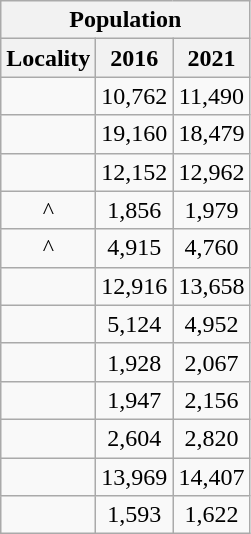<table class="wikitable sortable" style="text-align:center;">
<tr>
<th colspan="3" style="text-align:center;  font-weight:bold">Population</th>
</tr>
<tr>
<th style="text-align:center; background:  font-weight:bold">Locality</th>
<th style="text-align:center; background:  font-weight:bold"><strong>2016</strong></th>
<th style="text-align:center; background:  font-weight:bold"><strong>2021</strong></th>
</tr>
<tr>
<td></td>
<td>10,762</td>
<td>11,490</td>
</tr>
<tr>
<td></td>
<td>19,160</td>
<td>18,479</td>
</tr>
<tr>
<td></td>
<td>12,152</td>
<td>12,962</td>
</tr>
<tr>
<td>^</td>
<td>1,856</td>
<td>1,979</td>
</tr>
<tr>
<td>^</td>
<td>4,915</td>
<td>4,760</td>
</tr>
<tr>
<td></td>
<td>12,916</td>
<td>13,658</td>
</tr>
<tr>
<td></td>
<td>5,124</td>
<td>4,952</td>
</tr>
<tr>
<td></td>
<td>1,928</td>
<td>2,067</td>
</tr>
<tr>
<td></td>
<td>1,947</td>
<td>2,156</td>
</tr>
<tr>
<td></td>
<td>2,604</td>
<td>2,820</td>
</tr>
<tr>
<td></td>
<td>13,969</td>
<td>14,407</td>
</tr>
<tr>
<td></td>
<td>1,593</td>
<td>1,622</td>
</tr>
</table>
